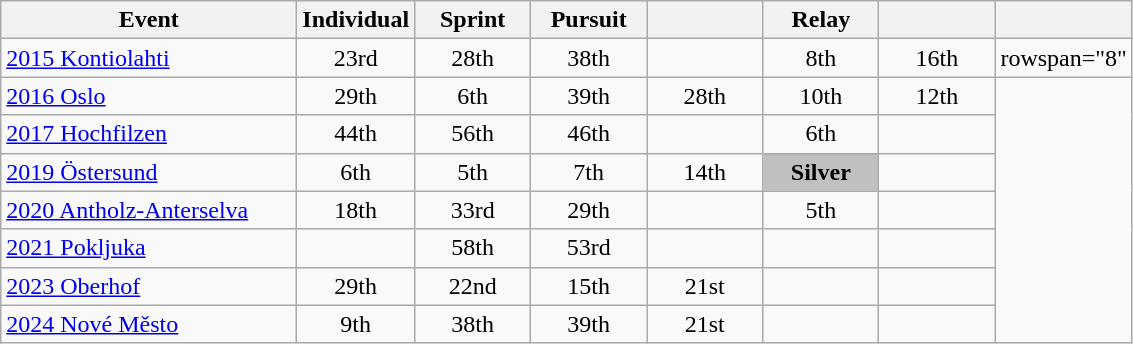<table class="wikitable" style="text-align: center;">
<tr ">
<th style="width:190px;">Event</th>
<th style="width:70px;">Individual</th>
<th style="width:70px;">Sprint</th>
<th style="width:70px;">Pursuit</th>
<th style="width:70px;"></th>
<th style="width:70px;">Relay</th>
<th style="width:70px;"></th>
<th style="width:70px;"></th>
</tr>
<tr>
<td align=left> <a href='#'>2015 Kontiolahti</a></td>
<td>23rd</td>
<td>28th</td>
<td>38th</td>
<td></td>
<td>8th</td>
<td>16th</td>
<td>rowspan="8" </td>
</tr>
<tr>
<td align=left> <a href='#'>2016 Oslo</a></td>
<td>29th</td>
<td>6th</td>
<td>39th</td>
<td>28th</td>
<td>10th</td>
<td>12th</td>
</tr>
<tr>
<td align=left> <a href='#'>2017 Hochfilzen</a></td>
<td>44th</td>
<td>56th</td>
<td>46th</td>
<td></td>
<td>6th</td>
<td></td>
</tr>
<tr>
<td align=left> <a href='#'>2019 Östersund</a></td>
<td>6th</td>
<td>5th</td>
<td>7th</td>
<td>14th</td>
<td style="background:silver;"><strong>Silver</strong></td>
<td></td>
</tr>
<tr>
<td align=left> <a href='#'>2020 Antholz-Anterselva</a></td>
<td>18th</td>
<td>33rd</td>
<td>29th</td>
<td></td>
<td>5th</td>
<td></td>
</tr>
<tr>
<td align=left> <a href='#'>2021 Pokljuka</a></td>
<td></td>
<td>58th</td>
<td>53rd</td>
<td></td>
<td></td>
<td></td>
</tr>
<tr>
<td align=left> <a href='#'>2023 Oberhof</a></td>
<td>29th</td>
<td>22nd</td>
<td>15th</td>
<td>21st</td>
<td></td>
<td></td>
</tr>
<tr>
<td align=left> <a href='#'>2024 Nové Město</a></td>
<td>9th</td>
<td>38th</td>
<td>39th</td>
<td>21st</td>
<td></td>
<td></td>
</tr>
</table>
